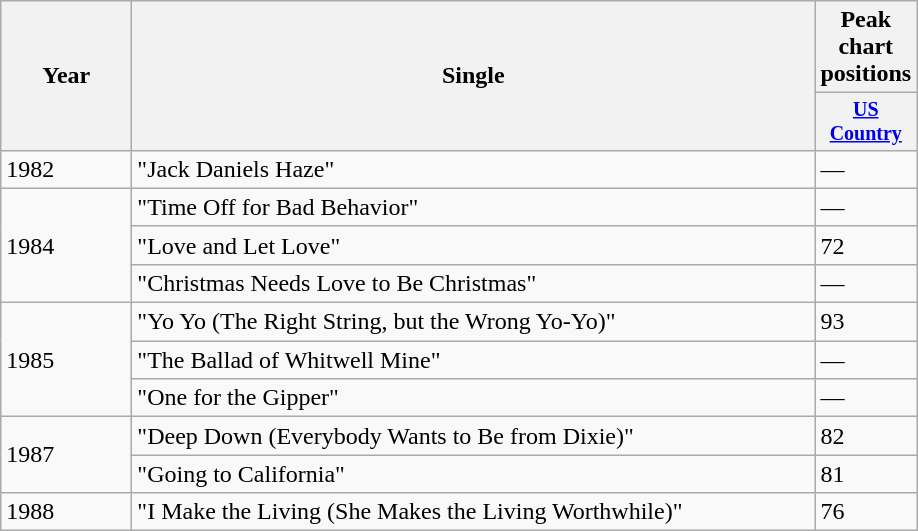<table class="wikitable plainrowheaders" style="text-align:left;">
<tr>
<th rowspan="2" style="width:5em;">Year</th>
<th rowspan="2" style="width:28em;">Single</th>
<th colspan="1">Peak chart<br>positions</th>
</tr>
<tr style="font-size:smaller;">
<th style="width:45px;"><a href='#'>US Country</a><br></th>
</tr>
<tr>
<td>1982</td>
<td>"Jack Daniels Haze"</td>
<td>—</td>
</tr>
<tr>
<td rowspan=3>1984</td>
<td>"Time Off for Bad Behavior"</td>
<td>—</td>
</tr>
<tr>
<td>"Love and Let Love"</td>
<td>72</td>
</tr>
<tr>
<td>"Christmas Needs Love to Be Christmas"<br></td>
<td>—</td>
</tr>
<tr>
<td rowspan=3>1985</td>
<td>"Yo Yo (The Right String, but the Wrong Yo-Yo)"<br></td>
<td>93</td>
</tr>
<tr>
<td>"The Ballad of Whitwell Mine"</td>
<td>—</td>
</tr>
<tr>
<td>"One for the Gipper"</td>
<td>—</td>
</tr>
<tr>
<td rowspan=2>1987</td>
<td>"Deep Down (Everybody Wants to Be from Dixie)"</td>
<td>82</td>
</tr>
<tr>
<td>"Going to California"</td>
<td>81</td>
</tr>
<tr>
<td>1988</td>
<td>"I Make the Living (She Makes the Living Worthwhile)"</td>
<td>76</td>
</tr>
</table>
